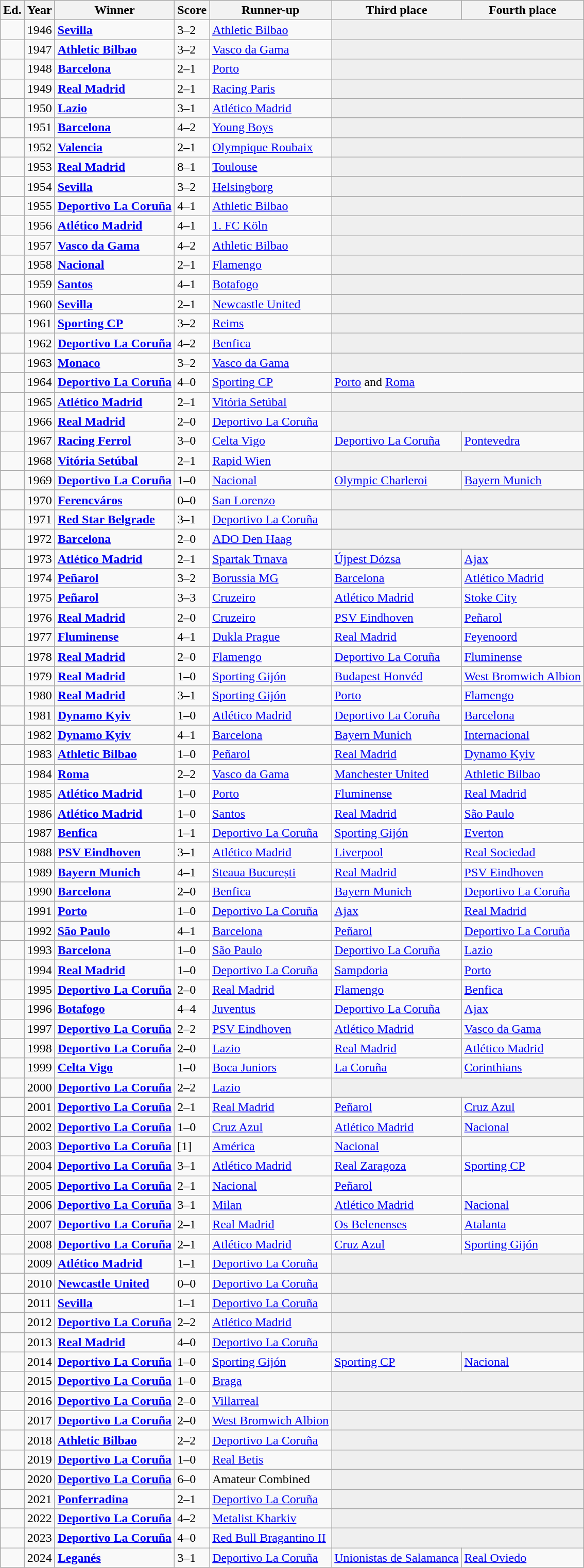<table class="wikitable sortable">
<tr>
<th width= px>Ed.</th>
<th width= px>Year</th>
<th>Winner</th>
<th width= px>Score</th>
<th>Runner-up</th>
<th>Third place</th>
<th>Fourth place</th>
</tr>
<tr>
<td></td>
<td>1946</td>
<td> <strong><a href='#'>Sevilla</a></strong></td>
<td>3–2</td>
<td> <a href='#'>Athletic Bilbao</a></td>
<td colspan=2 style=background:#efefef></td>
</tr>
<tr>
<td></td>
<td>1947</td>
<td> <strong><a href='#'>Athletic Bilbao</a></strong></td>
<td>3–2</td>
<td> <a href='#'>Vasco da Gama</a></td>
<td colspan=2 style=background:#efefef></td>
</tr>
<tr>
<td></td>
<td>1948</td>
<td> <strong><a href='#'>Barcelona</a></strong></td>
<td>2–1</td>
<td> <a href='#'>Porto</a></td>
<td colspan=2 style=background:#efefef></td>
</tr>
<tr>
<td></td>
<td>1949</td>
<td> <strong><a href='#'>Real Madrid</a></strong></td>
<td>2–1</td>
<td> <a href='#'>Racing Paris</a></td>
<td colspan=2 style=background:#efefef></td>
</tr>
<tr>
<td></td>
<td>1950</td>
<td> <strong><a href='#'>Lazio</a></strong></td>
<td>3–1</td>
<td> <a href='#'>Atlético Madrid</a></td>
<td colspan=2 style=background:#efefef></td>
</tr>
<tr>
<td></td>
<td>1951</td>
<td> <strong><a href='#'>Barcelona</a></strong></td>
<td>4–2</td>
<td> <a href='#'>Young Boys</a></td>
<td colspan=2 style=background:#efefef></td>
</tr>
<tr>
<td></td>
<td>1952</td>
<td> <strong><a href='#'>Valencia</a></strong></td>
<td>2–1</td>
<td> <a href='#'>Olympique Roubaix</a></td>
<td colspan=2 style=background:#efefef></td>
</tr>
<tr>
<td></td>
<td>1953</td>
<td> <strong><a href='#'>Real Madrid</a></strong></td>
<td>8–1</td>
<td> <a href='#'>Toulouse</a></td>
<td colspan=2 style=background:#efefef></td>
</tr>
<tr>
<td></td>
<td>1954</td>
<td> <strong><a href='#'>Sevilla</a></strong></td>
<td>3–2</td>
<td> <a href='#'>Helsingborg</a></td>
<td colspan=2 style=background:#efefef></td>
</tr>
<tr>
<td></td>
<td>1955</td>
<td> <strong><a href='#'>Deportivo La Coruña</a></strong></td>
<td>4–1</td>
<td> <a href='#'>Athletic Bilbao</a></td>
<td colspan=2 style=background:#efefef></td>
</tr>
<tr>
<td></td>
<td>1956</td>
<td> <strong><a href='#'>Atlético Madrid</a></strong></td>
<td>4–1</td>
<td> <a href='#'>1. FC Köln</a></td>
<td colspan=2 style=background:#efefef></td>
</tr>
<tr>
<td></td>
<td>1957</td>
<td> <strong><a href='#'>Vasco da Gama</a></strong></td>
<td>4–2</td>
<td> <a href='#'>Athletic Bilbao</a></td>
<td colspan=2 style=background:#efefef></td>
</tr>
<tr>
<td></td>
<td>1958</td>
<td> <strong><a href='#'>Nacional</a></strong></td>
<td>2–1</td>
<td> <a href='#'>Flamengo</a></td>
<td colspan=2 style=background:#efefef></td>
</tr>
<tr>
<td></td>
<td>1959</td>
<td> <strong><a href='#'>Santos</a></strong></td>
<td>4–1</td>
<td> <a href='#'>Botafogo</a></td>
<td colspan=2 style=background:#efefef></td>
</tr>
<tr>
<td></td>
<td>1960</td>
<td> <strong><a href='#'>Sevilla</a></strong></td>
<td>2–1</td>
<td> <a href='#'>Newcastle United</a></td>
<td colspan=2 style=background:#efefef></td>
</tr>
<tr>
<td></td>
<td>1961</td>
<td> <strong><a href='#'>Sporting CP</a></strong></td>
<td>3–2</td>
<td> <a href='#'>Reims</a></td>
<td colspan=2 style=background:#efefef></td>
</tr>
<tr>
<td></td>
<td>1962</td>
<td> <strong><a href='#'>Deportivo La Coruña</a></strong></td>
<td>4–2</td>
<td> <a href='#'>Benfica</a></td>
<td colspan=2 style=background:#efefef></td>
</tr>
<tr>
<td></td>
<td>1963</td>
<td> <strong><a href='#'>Monaco</a></strong></td>
<td>3–2</td>
<td> <a href='#'>Vasco da Gama</a></td>
<td colspan=2 style=background:#efefef></td>
</tr>
<tr>
<td></td>
<td>1964</td>
<td> <strong><a href='#'>Deportivo La Coruña</a></strong></td>
<td>4–0</td>
<td> <a href='#'>Sporting CP</a></td>
<td colspan="2"> <a href='#'>Porto</a> and  <a href='#'>Roma</a></td>
</tr>
<tr>
<td></td>
<td>1965</td>
<td> <strong><a href='#'>Atlético Madrid</a></strong></td>
<td>2–1</td>
<td> <a href='#'>Vitória Setúbal</a></td>
<td colspan=2 style=background:#efefef></td>
</tr>
<tr>
<td></td>
<td>1966</td>
<td> <strong><a href='#'>Real Madrid</a></strong></td>
<td>2–0</td>
<td> <a href='#'>Deportivo La Coruña</a></td>
<td colspan=2 style=background:#efefef></td>
</tr>
<tr>
<td></td>
<td>1967</td>
<td> <strong><a href='#'>Racing Ferrol</a></strong></td>
<td>3–0</td>
<td> <a href='#'>Celta Vigo</a></td>
<td> <a href='#'>Deportivo La Coruña</a></td>
<td> <a href='#'>Pontevedra</a></td>
</tr>
<tr>
<td></td>
<td>1968</td>
<td> <strong><a href='#'>Vitória Setúbal</a></strong></td>
<td>2–1</td>
<td> <a href='#'>Rapid Wien</a></td>
<td colspan=2 style=background:#efefef></td>
</tr>
<tr>
<td></td>
<td>1969</td>
<td> <strong><a href='#'>Deportivo La Coruña</a></strong></td>
<td>1–0</td>
<td> <a href='#'>Nacional</a></td>
<td> <a href='#'>Olympic Charleroi</a></td>
<td> <a href='#'>Bayern Munich</a></td>
</tr>
<tr>
<td></td>
<td>1970</td>
<td> <strong><a href='#'>Ferencváros</a></strong></td>
<td>0–0  </td>
<td> <a href='#'>San Lorenzo</a></td>
<td colspan=2 style=background:#efefef></td>
</tr>
<tr>
<td></td>
<td>1971</td>
<td> <strong><a href='#'>Red Star Belgrade</a></strong></td>
<td>3–1</td>
<td> <a href='#'>Deportivo La Coruña</a></td>
<td colspan=2 style=background:#efefef></td>
</tr>
<tr>
<td></td>
<td>1972</td>
<td> <strong><a href='#'>Barcelona</a></strong></td>
<td>2–0</td>
<td> <a href='#'>ADO Den Haag</a></td>
<td colspan=2 style=background:#efefef></td>
</tr>
<tr>
<td></td>
<td>1973</td>
<td> <strong><a href='#'>Atlético Madrid</a></strong></td>
<td>2–1</td>
<td> <a href='#'>Spartak Trnava</a></td>
<td> <a href='#'>Újpest Dózsa</a></td>
<td> <a href='#'>Ajax</a></td>
</tr>
<tr>
<td></td>
<td>1974</td>
<td> <strong><a href='#'>Peñarol</a></strong></td>
<td>3–2</td>
<td> <a href='#'>Borussia MG</a></td>
<td> <a href='#'>Barcelona</a></td>
<td> <a href='#'>Atlético Madrid</a></td>
</tr>
<tr>
<td></td>
<td>1975</td>
<td> <strong><a href='#'>Peñarol</a></strong></td>
<td>3–3 </td>
<td> <a href='#'>Cruzeiro</a></td>
<td> <a href='#'>Atlético Madrid</a></td>
<td> <a href='#'>Stoke City</a></td>
</tr>
<tr>
<td></td>
<td>1976</td>
<td> <strong><a href='#'>Real Madrid</a></strong></td>
<td>2–0</td>
<td> <a href='#'>Cruzeiro</a></td>
<td> <a href='#'>PSV Eindhoven</a></td>
<td> <a href='#'>Peñarol</a></td>
</tr>
<tr>
<td></td>
<td>1977</td>
<td> <strong><a href='#'>Fluminense</a></strong></td>
<td>4–1</td>
<td> <a href='#'>Dukla Prague</a></td>
<td> <a href='#'>Real Madrid</a></td>
<td> <a href='#'>Feyenoord</a></td>
</tr>
<tr>
<td></td>
<td>1978</td>
<td> <strong><a href='#'>Real Madrid</a></strong></td>
<td>2–0</td>
<td> <a href='#'>Flamengo</a></td>
<td> <a href='#'>Deportivo La Coruña</a></td>
<td> <a href='#'>Fluminense</a></td>
</tr>
<tr>
<td></td>
<td>1979</td>
<td> <strong><a href='#'>Real Madrid</a></strong></td>
<td>1–0</td>
<td> <a href='#'>Sporting Gijón</a></td>
<td> <a href='#'>Budapest Honvéd</a></td>
<td> <a href='#'>West Bromwich Albion</a></td>
</tr>
<tr>
<td></td>
<td>1980</td>
<td> <strong><a href='#'>Real Madrid</a></strong></td>
<td>3–1</td>
<td> <a href='#'>Sporting Gijón</a></td>
<td> <a href='#'>Porto</a></td>
<td> <a href='#'>Flamengo</a></td>
</tr>
<tr>
<td></td>
<td>1981</td>
<td> <strong><a href='#'>Dynamo Kyiv</a></strong></td>
<td>1–0</td>
<td> <a href='#'>Atlético Madrid</a></td>
<td> <a href='#'>Deportivo La Coruña</a></td>
<td> <a href='#'>Barcelona</a></td>
</tr>
<tr>
<td></td>
<td>1982</td>
<td> <strong><a href='#'>Dynamo Kyiv</a></strong></td>
<td>4–1</td>
<td> <a href='#'>Barcelona</a></td>
<td> <a href='#'>Bayern Munich</a></td>
<td> <a href='#'>Internacional</a></td>
</tr>
<tr>
<td></td>
<td>1983</td>
<td> <strong><a href='#'>Athletic Bilbao</a></strong></td>
<td>1–0</td>
<td> <a href='#'>Peñarol</a></td>
<td> <a href='#'>Real Madrid</a></td>
<td> <a href='#'>Dynamo Kyiv</a></td>
</tr>
<tr>
<td></td>
<td>1984</td>
<td> <strong><a href='#'>Roma</a></strong></td>
<td>2–2 </td>
<td> <a href='#'>Vasco da Gama</a></td>
<td> <a href='#'>Manchester United</a></td>
<td> <a href='#'>Athletic Bilbao</a></td>
</tr>
<tr>
<td></td>
<td>1985</td>
<td> <strong><a href='#'>Atlético Madrid</a></strong></td>
<td>1–0</td>
<td> <a href='#'>Porto</a></td>
<td> <a href='#'>Fluminense</a></td>
<td> <a href='#'>Real Madrid</a></td>
</tr>
<tr>
<td></td>
<td>1986</td>
<td> <strong><a href='#'>Atlético Madrid</a></strong></td>
<td>1–0</td>
<td> <a href='#'>Santos</a></td>
<td> <a href='#'>Real Madrid</a></td>
<td> <a href='#'>São Paulo</a></td>
</tr>
<tr>
<td></td>
<td>1987</td>
<td> <strong><a href='#'>Benfica</a></strong></td>
<td>1–1 </td>
<td> <a href='#'>Deportivo La Coruña</a></td>
<td> <a href='#'>Sporting Gijón</a></td>
<td> <a href='#'>Everton</a></td>
</tr>
<tr>
<td></td>
<td>1988</td>
<td> <strong><a href='#'>PSV Eindhoven</a></strong></td>
<td>3–1</td>
<td> <a href='#'>Atlético Madrid</a></td>
<td> <a href='#'>Liverpool</a></td>
<td> <a href='#'>Real Sociedad</a></td>
</tr>
<tr>
<td></td>
<td>1989</td>
<td> <strong><a href='#'>Bayern Munich</a></strong></td>
<td>4–1</td>
<td> <a href='#'>Steaua București</a></td>
<td> <a href='#'>Real Madrid</a></td>
<td> <a href='#'>PSV Eindhoven</a></td>
</tr>
<tr>
<td></td>
<td>1990</td>
<td> <strong><a href='#'>Barcelona</a></strong></td>
<td>2–0</td>
<td> <a href='#'>Benfica</a></td>
<td> <a href='#'>Bayern Munich</a></td>
<td> <a href='#'>Deportivo La Coruña</a></td>
</tr>
<tr>
<td></td>
<td>1991</td>
<td> <strong><a href='#'>Porto</a></strong></td>
<td>1–0</td>
<td> <a href='#'>Deportivo La Coruña</a></td>
<td> <a href='#'>Ajax</a></td>
<td> <a href='#'>Real Madrid</a></td>
</tr>
<tr>
<td></td>
<td>1992</td>
<td> <strong><a href='#'>São Paulo</a></strong></td>
<td>4–1</td>
<td> <a href='#'>Barcelona</a></td>
<td> <a href='#'>Peñarol</a></td>
<td> <a href='#'>Deportivo La Coruña</a></td>
</tr>
<tr>
<td></td>
<td>1993</td>
<td> <strong><a href='#'>Barcelona</a></strong></td>
<td>1–0</td>
<td> <a href='#'>São Paulo</a></td>
<td> <a href='#'>Deportivo La Coruña</a></td>
<td> <a href='#'>Lazio</a></td>
</tr>
<tr>
<td></td>
<td>1994</td>
<td> <strong><a href='#'>Real Madrid</a></strong></td>
<td>1–0</td>
<td> <a href='#'>Deportivo La Coruña</a></td>
<td> <a href='#'>Sampdoria</a></td>
<td> <a href='#'>Porto</a></td>
</tr>
<tr>
<td></td>
<td>1995</td>
<td> <strong><a href='#'>Deportivo La Coruña</a></strong></td>
<td>2–0</td>
<td> <a href='#'>Real Madrid</a></td>
<td> <a href='#'>Flamengo</a></td>
<td> <a href='#'>Benfica</a></td>
</tr>
<tr>
<td></td>
<td>1996</td>
<td> <strong><a href='#'>Botafogo</a></strong></td>
<td>4–4 </td>
<td> <a href='#'>Juventus</a></td>
<td> <a href='#'>Deportivo La Coruña</a></td>
<td> <a href='#'>Ajax</a></td>
</tr>
<tr>
<td></td>
<td>1997</td>
<td> <strong><a href='#'>Deportivo La Coruña</a></strong></td>
<td>2–2 </td>
<td> <a href='#'>PSV Eindhoven</a></td>
<td> <a href='#'>Atlético Madrid</a></td>
<td> <a href='#'>Vasco da Gama</a></td>
</tr>
<tr>
<td></td>
<td>1998</td>
<td> <strong><a href='#'>Deportivo La Coruña</a></strong></td>
<td>2–0</td>
<td> <a href='#'>Lazio</a></td>
<td> <a href='#'>Real Madrid</a></td>
<td> <a href='#'>Atlético Madrid</a></td>
</tr>
<tr>
<td></td>
<td>1999</td>
<td> <strong><a href='#'>Celta Vigo</a></strong></td>
<td>1–0</td>
<td> <a href='#'>Boca Juniors</a></td>
<td> <a href='#'>La Coruña</a></td>
<td> <a href='#'>Corinthians</a></td>
</tr>
<tr>
<td></td>
<td>2000</td>
<td> <strong><a href='#'>Deportivo La Coruña</a></strong></td>
<td>2–2 </td>
<td> <a href='#'>Lazio</a></td>
<td colspan=2 style=background:#efefef></td>
</tr>
<tr>
<td></td>
<td>2001</td>
<td> <strong><a href='#'>Deportivo La Coruña</a></strong></td>
<td>2–1</td>
<td> <a href='#'>Real Madrid</a></td>
<td> <a href='#'>Peñarol</a></td>
<td> <a href='#'>Cruz Azul</a></td>
</tr>
<tr>
<td></td>
<td>2002</td>
<td> <strong><a href='#'>Deportivo La Coruña</a></strong></td>
<td>1–0</td>
<td> <a href='#'>Cruz Azul</a></td>
<td> <a href='#'>Atlético Madrid</a></td>
<td> <a href='#'>Nacional</a></td>
</tr>
<tr>
<td></td>
<td>2003</td>
<td> <strong><a href='#'>Deportivo La Coruña</a></strong></td>
<td>[1]</td>
<td> <a href='#'>América</a></td>
<td> <a href='#'>Nacional</a></td>
<td></td>
</tr>
<tr>
<td></td>
<td>2004</td>
<td> <strong><a href='#'>Deportivo La Coruña</a></strong></td>
<td>3–1</td>
<td> <a href='#'>Atlético Madrid</a></td>
<td> <a href='#'>Real Zaragoza</a></td>
<td> <a href='#'>Sporting CP</a></td>
</tr>
<tr>
<td></td>
<td>2005</td>
<td> <strong><a href='#'>Deportivo La Coruña</a></strong></td>
<td>2–1</td>
<td> <a href='#'>Nacional</a></td>
<td> <a href='#'>Peñarol</a></td>
<td></td>
</tr>
<tr>
<td></td>
<td>2006</td>
<td> <strong><a href='#'>Deportivo La Coruña</a></strong></td>
<td>3–1</td>
<td> <a href='#'>Milan</a></td>
<td> <a href='#'>Atlético Madrid</a></td>
<td> <a href='#'>Nacional</a></td>
</tr>
<tr>
<td></td>
<td>2007</td>
<td> <strong><a href='#'>Deportivo La Coruña</a></strong></td>
<td>2–1</td>
<td> <a href='#'>Real Madrid</a></td>
<td> <a href='#'>Os Belenenses</a></td>
<td> <a href='#'>Atalanta</a></td>
</tr>
<tr>
<td></td>
<td>2008</td>
<td> <strong><a href='#'>Deportivo La Coruña</a></strong></td>
<td>2–1</td>
<td> <a href='#'>Atlético Madrid</a></td>
<td> <a href='#'>Cruz Azul</a></td>
<td> <a href='#'>Sporting Gijón</a></td>
</tr>
<tr>
<td></td>
<td>2009</td>
<td> <strong><a href='#'>Atlético Madrid</a></strong></td>
<td>1–1 </td>
<td> <a href='#'>Deportivo La Coruña</a></td>
<td colspan=2 style=background:#efefef></td>
</tr>
<tr>
<td></td>
<td>2010</td>
<td> <strong><a href='#'>Newcastle United</a></strong></td>
<td>0–0 </td>
<td> <a href='#'>Deportivo La Coruña</a></td>
<td colspan=2 style=background:#efefef></td>
</tr>
<tr>
<td></td>
<td>2011</td>
<td> <strong><a href='#'>Sevilla</a></strong></td>
<td>1–1 </td>
<td> <a href='#'>Deportivo La Coruña</a></td>
<td colspan=2 style=background:#efefef></td>
</tr>
<tr>
<td></td>
<td>2012</td>
<td> <strong><a href='#'>Deportivo La Coruña</a></strong></td>
<td>2–2 </td>
<td> <a href='#'>Atlético Madrid</a></td>
<td colspan=2 style=background:#efefef></td>
</tr>
<tr>
<td></td>
<td>2013</td>
<td> <strong><a href='#'>Real Madrid</a></strong></td>
<td>4–0</td>
<td> <a href='#'>Deportivo La Coruña</a></td>
<td colspan=2 style=background:#efefef></td>
</tr>
<tr>
<td></td>
<td>2014</td>
<td> <strong><a href='#'>Deportivo La Coruña</a></strong></td>
<td>1–0</td>
<td> <a href='#'>Sporting Gijón</a></td>
<td> <a href='#'>Sporting CP</a></td>
<td> <a href='#'>Nacional</a></td>
</tr>
<tr>
<td></td>
<td>2015</td>
<td> <strong><a href='#'>Deportivo La Coruña</a></strong></td>
<td>1–0</td>
<td> <a href='#'>Braga</a></td>
<td colspan=2 style=background:#efefef></td>
</tr>
<tr>
<td></td>
<td>2016</td>
<td> <strong><a href='#'>Deportivo La Coruña</a></strong></td>
<td>2–0</td>
<td> <a href='#'>Villarreal</a></td>
<td colspan=2 style=background:#efefef></td>
</tr>
<tr>
<td></td>
<td>2017</td>
<td> <strong><a href='#'>Deportivo La Coruña</a></strong></td>
<td>2–0</td>
<td> <a href='#'>West Bromwich Albion</a></td>
<td colspan=2 style=background:#efefef></td>
</tr>
<tr>
<td></td>
<td>2018</td>
<td> <strong><a href='#'>Athletic Bilbao</a></strong></td>
<td>2–2 </td>
<td> <a href='#'>Deportivo La Coruña</a></td>
<td colspan=2 style=background:#efefef></td>
</tr>
<tr>
<td></td>
<td>2019</td>
<td> <strong><a href='#'>Deportivo La Coruña</a></strong></td>
<td>1–0</td>
<td> <a href='#'>Real Betis</a></td>
<td colspan=2 style=background:#efefef></td>
</tr>
<tr>
<td></td>
<td>2020</td>
<td> <strong><a href='#'>Deportivo La Coruña</a></strong></td>
<td>6–0</td>
<td> Amateur Combined </td>
<td colspan=2 style=background:#efefef></td>
</tr>
<tr>
<td></td>
<td>2021</td>
<td> <strong><a href='#'>Ponferradina</a></strong></td>
<td>2–1</td>
<td> <a href='#'>Deportivo La Coruña</a></td>
<td colspan=2 style=background:#efefef></td>
</tr>
<tr>
<td></td>
<td>2022</td>
<td> <strong><a href='#'>Deportivo La Coruña</a></strong></td>
<td>4–2</td>
<td> <a href='#'>Metalist Kharkiv</a></td>
<td colspan=2 style=background:#efefef></td>
</tr>
<tr>
<td></td>
<td>2023</td>
<td> <strong><a href='#'>Deportivo La Coruña</a></strong></td>
<td>4–0</td>
<td> <a href='#'>Red Bull Bragantino II</a></td>
<td colspan=2 style=background:#efefef></td>
</tr>
<tr>
<td></td>
<td>2024</td>
<td> <strong><a href='#'>Leganés</a></strong></td>
<td>3–1</td>
<td> <a href='#'>Deportivo La Coruña</a></td>
<td> <a href='#'>Unionistas de Salamanca</a></td>
<td> <a href='#'>Real Oviedo</a></td>
</tr>
</table>
